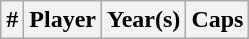<table class="wikitable sortable">
<tr>
<th width=>#</th>
<th width=>Player</th>
<th width=>Year(s)</th>
<th width=>Caps<br></th>
</tr>
</table>
